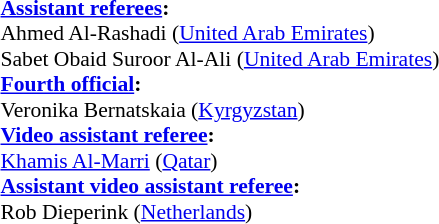<table width=50% style="font-size:90%">
<tr>
<td><br><strong><a href='#'>Assistant referees</a>:</strong>
<br>Ahmed Al-Rashadi (<a href='#'>United Arab Emirates</a>)
<br>Sabet Obaid Suroor Al-Ali (<a href='#'>United Arab Emirates</a>)
<br><strong><a href='#'>Fourth official</a>:</strong>
<br>Veronika Bernatskaia (<a href='#'>Kyrgyzstan</a>)
<br><strong><a href='#'>Video assistant referee</a>:</strong>
<br><a href='#'>Khamis Al-Marri</a> (<a href='#'>Qatar</a>)
<br><strong><a href='#'>Assistant video assistant referee</a>:</strong>
<br>Rob Dieperink (<a href='#'>Netherlands</a>)</td>
</tr>
</table>
